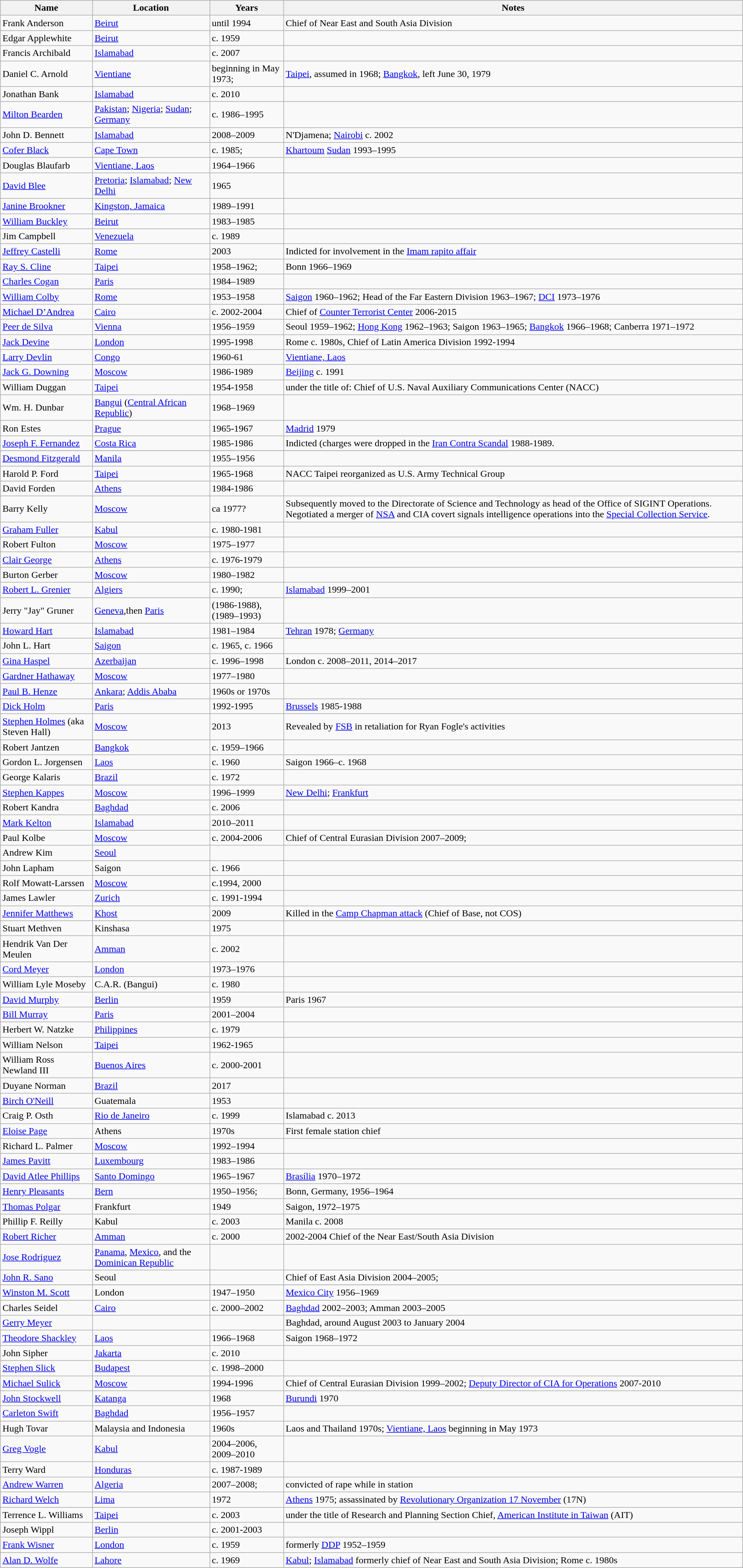<table class="wikitable sortable">
<tr>
<th>Name</th>
<th>Location</th>
<th>Years</th>
<th>Notes</th>
</tr>
<tr>
<td>Frank Anderson</td>
<td><a href='#'>Beirut</a></td>
<td>until 1994</td>
<td>Chief of Near East and South Asia Division</td>
</tr>
<tr>
<td>Edgar Applewhite</td>
<td><a href='#'>Beirut</a></td>
<td>c. 1959</td>
<td></td>
</tr>
<tr>
<td>Francis Archibald</td>
<td><a href='#'>Islamabad</a></td>
<td>c. 2007</td>
<td></td>
</tr>
<tr>
<td>Daniel C. Arnold</td>
<td><a href='#'>Vientiane</a></td>
<td>beginning in May 1973;</td>
<td><a href='#'>Taipei</a>, assumed in 1968; <a href='#'>Bangkok</a>, left June 30, 1979</td>
</tr>
<tr>
<td>Jonathan Bank</td>
<td><a href='#'>Islamabad</a></td>
<td>c. 2010</td>
<td></td>
</tr>
<tr>
<td><a href='#'>Milton Bearden</a></td>
<td><a href='#'>Pakistan</a>; <a href='#'>Nigeria</a>; <a href='#'>Sudan</a>; <a href='#'>Germany</a></td>
<td>c. 1986–1995</td>
<td></td>
</tr>
<tr>
<td>John D. Bennett</td>
<td><a href='#'>Islamabad</a></td>
<td>2008–2009</td>
<td>N'Djamena; <a href='#'>Nairobi</a>  c. 2002</td>
</tr>
<tr>
<td><a href='#'>Cofer Black</a></td>
<td><a href='#'>Cape Town</a></td>
<td>c. 1985;</td>
<td><a href='#'>Khartoum</a> <a href='#'>Sudan</a> 1993–1995</td>
</tr>
<tr>
<td>Douglas Blaufarb</td>
<td><a href='#'>Vientiane, Laos</a></td>
<td>1964–1966</td>
<td></td>
</tr>
<tr>
<td><a href='#'>David Blee</a></td>
<td><a href='#'>Pretoria</a>; <a href='#'>Islamabad</a>; <a href='#'>New Delhi</a></td>
<td>1965</td>
<td></td>
</tr>
<tr>
<td><a href='#'>Janine Brookner</a></td>
<td><a href='#'>Kingston, Jamaica</a></td>
<td>1989–1991</td>
<td></td>
</tr>
<tr>
<td><a href='#'>William Buckley</a></td>
<td><a href='#'>Beirut</a></td>
<td>1983–1985</td>
<td></td>
</tr>
<tr>
<td>Jim Campbell</td>
<td><a href='#'>Venezuela</a></td>
<td>c. 1989</td>
<td></td>
</tr>
<tr>
<td><a href='#'>Jeffrey Castelli</a></td>
<td><a href='#'>Rome</a></td>
<td>2003</td>
<td>Indicted for involvement in the <a href='#'>Imam rapito affair</a></td>
</tr>
<tr>
<td><a href='#'>Ray S. Cline</a></td>
<td><a href='#'>Taipei</a></td>
<td>1958–1962;</td>
<td>Bonn 1966–1969</td>
</tr>
<tr>
<td><a href='#'>Charles Cogan</a></td>
<td><a href='#'>Paris</a></td>
<td>1984–1989</td>
<td></td>
</tr>
<tr>
<td><a href='#'>William Colby</a></td>
<td><a href='#'>Rome</a></td>
<td>1953–1958</td>
<td><a href='#'>Saigon</a> 1960–1962; Head of the Far Eastern Division 1963–1967;  <a href='#'>DCI</a> 1973–1976</td>
</tr>
<tr>
<td><a href='#'>Michael D’Andrea</a></td>
<td><a href='#'>Cairo</a></td>
<td>c. 2002-2004</td>
<td>Chief of <a href='#'>Counter Terrorist Center</a> 2006-2015</td>
</tr>
<tr>
<td><a href='#'>Peer de Silva</a></td>
<td><a href='#'>Vienna</a></td>
<td>1956–1959</td>
<td>Seoul 1959–1962; <a href='#'>Hong Kong</a> 1962–1963; Saigon 1963–1965; <a href='#'>Bangkok</a> 1966–1968; Canberra 1971–1972</td>
</tr>
<tr>
<td><a href='#'>Jack Devine</a></td>
<td><a href='#'>London</a></td>
<td>1995-1998</td>
<td>Rome c. 1980s, Chief of Latin America Division 1992-1994</td>
</tr>
<tr>
<td><a href='#'>Larry Devlin</a></td>
<td><a href='#'>Congo</a></td>
<td>1960-61</td>
<td><a href='#'>Vientiane, Laos</a></td>
</tr>
<tr>
<td><a href='#'>Jack G. Downing</a></td>
<td><a href='#'>Moscow</a></td>
<td>1986-1989</td>
<td><a href='#'>Beijing</a> c. 1991</td>
</tr>
<tr>
<td>William Duggan</td>
<td><a href='#'>Taipei</a></td>
<td>1954-1958</td>
<td>under the title of: Chief of U.S. Naval Auxiliary Communications Center (NACC)</td>
</tr>
<tr>
<td>Wm. H. Dunbar</td>
<td><a href='#'>Bangui</a> (<a href='#'>Central African Republic</a>)</td>
<td>1968–1969</td>
<td></td>
</tr>
<tr>
<td>Ron Estes</td>
<td><a href='#'>Prague</a></td>
<td>1965-1967</td>
<td><a href='#'>Madrid</a> 1979</td>
</tr>
<tr>
<td><a href='#'>Joseph F. Fernandez</a></td>
<td><a href='#'>Costa Rica</a></td>
<td>1985-1986</td>
<td>Indicted (charges were dropped in the <a href='#'>Iran Contra Scandal</a> 1988-1989. </td>
</tr>
<tr>
</tr>
<tr>
<td><a href='#'>Desmond Fitzgerald</a></td>
<td><a href='#'>Manila</a></td>
<td>1955–1956</td>
<td></td>
</tr>
<tr>
<td>Harold P. Ford</td>
<td><a href='#'>Taipei</a></td>
<td>1965-1968</td>
<td>NACC Taipei reorganized as U.S. Army Technical Group</td>
</tr>
<tr>
<td>David Forden</td>
<td><a href='#'>Athens</a></td>
<td>1984-1986</td>
<td></td>
</tr>
<tr>
<td>Barry Kelly</td>
<td><a href='#'>Moscow</a></td>
<td>ca 1977?</td>
<td>Subsequently moved to the Directorate of Science and Technology as head of the Office of SIGINT Operations. Negotiated a merger of <a href='#'>NSA</a> and CIA covert signals intelligence operations into the <a href='#'>Special Collection Service</a>.</td>
</tr>
<tr>
<td><a href='#'>Graham Fuller</a></td>
<td><a href='#'>Kabul</a></td>
<td>c. 1980-1981</td>
<td></td>
</tr>
<tr>
<td>Robert Fulton</td>
<td><a href='#'>Moscow</a></td>
<td>1975–1977</td>
<td></td>
</tr>
<tr>
<td><a href='#'>Clair George</a></td>
<td><a href='#'>Athens</a></td>
<td>c. 1976-1979</td>
<td></td>
</tr>
<tr>
<td>Burton Gerber</td>
<td><a href='#'>Moscow</a></td>
<td>1980–1982</td>
<td></td>
</tr>
<tr>
<td><a href='#'>Robert L. Grenier</a></td>
<td><a href='#'>Algiers</a></td>
<td>c. 1990;</td>
<td><a href='#'>Islamabad</a> 1999–2001</td>
</tr>
<tr>
<td>Jerry "Jay" Gruner</td>
<td><a href='#'>Geneva</a>,then  <a href='#'>Paris</a></td>
<td>(1986-1988), (1989–1993)</td>
<td></td>
</tr>
<tr>
<td><a href='#'>Howard Hart</a></td>
<td><a href='#'>Islamabad</a></td>
<td>1981–1984</td>
<td><a href='#'>Tehran</a> 1978; <a href='#'>Germany</a></td>
</tr>
<tr>
<td>John L. Hart</td>
<td><a href='#'>Saigon</a></td>
<td>c. 1965, c. 1966</td>
<td></td>
</tr>
<tr>
<td><a href='#'>Gina Haspel</a></td>
<td><a href='#'>Azerbaijan</a></td>
<td>c. 1996–1998</td>
<td>London c. 2008–2011, 2014–2017</td>
</tr>
<tr>
<td><a href='#'>Gardner Hathaway</a></td>
<td><a href='#'>Moscow</a></td>
<td>1977–1980</td>
<td></td>
</tr>
<tr>
<td><a href='#'>Paul B. Henze</a></td>
<td><a href='#'>Ankara</a>; <a href='#'>Addis Ababa</a></td>
<td>1960s or 1970s</td>
<td></td>
</tr>
<tr>
<td><a href='#'>Dick Holm</a></td>
<td><a href='#'>Paris</a></td>
<td>1992-1995</td>
<td><a href='#'>Brussels</a> 1985-1988</td>
</tr>
<tr>
<td><a href='#'>Stephen Holmes</a> (aka Steven Hall)</td>
<td><a href='#'>Moscow</a></td>
<td>2013</td>
<td>Revealed by <a href='#'>FSB</a> in retaliation for Ryan Fogle's activities</td>
</tr>
<tr>
<td>Robert Jantzen</td>
<td><a href='#'>Bangkok</a></td>
<td>c. 1959–1966</td>
<td></td>
</tr>
<tr>
<td>Gordon L. Jorgensen</td>
<td><a href='#'>Laos</a></td>
<td>c. 1960</td>
<td>Saigon 1966–c. 1968</td>
</tr>
<tr>
<td>George Kalaris</td>
<td><a href='#'>Brazil</a></td>
<td>c. 1972</td>
<td></td>
</tr>
<tr>
<td><a href='#'>Stephen Kappes</a></td>
<td><a href='#'>Moscow</a></td>
<td>1996–1999</td>
<td><a href='#'>New Delhi</a>; <a href='#'>Frankfurt</a></td>
</tr>
<tr>
<td>Robert Kandra</td>
<td><a href='#'>Baghdad</a></td>
<td>c. 2006</td>
<td></td>
</tr>
<tr>
<td><a href='#'>Mark Kelton</a></td>
<td><a href='#'>Islamabad</a></td>
<td>2010–2011</td>
<td></td>
</tr>
<tr>
<td>Paul Kolbe</td>
<td><a href='#'>Moscow</a></td>
<td>c. 2004-2006</td>
<td>Chief of Central Eurasian Division 2007–2009;</td>
</tr>
<tr>
<td>Andrew Kim</td>
<td><a href='#'>Seoul</a></td>
<td></td>
<td></td>
</tr>
<tr>
<td>John Lapham</td>
<td>Saigon</td>
<td>c. 1966</td>
<td></td>
</tr>
<tr>
<td>Rolf Mowatt-Larssen</td>
<td><a href='#'>Moscow</a></td>
<td>c.1994, 2000</td>
<td></td>
</tr>
<tr>
<td>James Lawler</td>
<td><a href='#'>Zurich</a></td>
<td>c. 1991-1994</td>
<td></td>
</tr>
<tr>
<td><a href='#'>Jennifer Matthews</a></td>
<td><a href='#'>Khost</a></td>
<td>2009</td>
<td>Killed in the <a href='#'>Camp Chapman attack</a> (Chief of Base, not COS)</td>
</tr>
<tr>
<td>Stuart Methven</td>
<td>Kinshasa</td>
<td>1975</td>
<td></td>
</tr>
<tr>
<td>Hendrik Van Der Meulen</td>
<td><a href='#'>Amman</a></td>
<td>c. 2002</td>
<td></td>
</tr>
<tr>
<td><a href='#'>Cord Meyer</a></td>
<td><a href='#'>London</a></td>
<td>1973–1976</td>
<td></td>
</tr>
<tr>
<td>William Lyle Moseby</td>
<td>C.A.R. (Bangui)</td>
<td>c. 1980</td>
<td></td>
</tr>
<tr>
<td><a href='#'>David Murphy</a></td>
<td><a href='#'>Berlin</a></td>
<td>1959</td>
<td>Paris 1967</td>
</tr>
<tr>
<td><a href='#'>Bill Murray</a></td>
<td><a href='#'>Paris</a></td>
<td>2001–2004</td>
<td></td>
</tr>
<tr>
<td>Herbert W. Natzke</td>
<td><a href='#'>Philippines</a></td>
<td>c. 1979</td>
<td></td>
</tr>
<tr>
<td>William Nelson</td>
<td><a href='#'>Taipei</a></td>
<td>1962-1965</td>
<td></td>
</tr>
<tr>
<td>William Ross Newland III</td>
<td><a href='#'>Buenos Aires</a></td>
<td>c. 2000-2001</td>
<td></td>
</tr>
<tr>
<td>Duyane Norman</td>
<td><a href='#'>Brazil</a></td>
<td>2017</td>
<td></td>
</tr>
<tr>
<td><a href='#'>Birch O'Neill</a></td>
<td>Guatemala</td>
<td>1953</td>
<td></td>
</tr>
<tr>
<td>Craig P. Osth</td>
<td><a href='#'>Rio de Janeiro</a></td>
<td>c. 1999</td>
<td>Islamabad c. 2013</td>
</tr>
<tr>
<td><a href='#'>Eloise Page</a></td>
<td>Athens</td>
<td>1970s </td>
<td>First female station chief</td>
</tr>
<tr>
<td>Richard L. Palmer</td>
<td><a href='#'>Moscow</a></td>
<td>1992–1994</td>
<td></td>
</tr>
<tr>
<td><a href='#'>James Pavitt</a></td>
<td><a href='#'>Luxembourg</a></td>
<td>1983–1986</td>
<td></td>
</tr>
<tr>
<td><a href='#'>David Atlee Phillips</a></td>
<td><a href='#'>Santo Domingo</a></td>
<td>1965–1967</td>
<td><a href='#'>Brasília</a> 1970–1972</td>
</tr>
<tr>
<td><a href='#'>Henry Pleasants</a></td>
<td><a href='#'>Bern</a></td>
<td>1950–1956;</td>
<td>Bonn, Germany, 1956–1964</td>
</tr>
<tr>
<td><a href='#'>Thomas Polgar</a></td>
<td>Frankfurt</td>
<td>1949</td>
<td>Saigon, 1972–1975</td>
</tr>
<tr>
<td>Phillip F. Reilly</td>
<td>Kabul</td>
<td>c. 2003</td>
<td>Manila c. 2008</td>
</tr>
<tr>
<td><a href='#'>Robert Richer</a></td>
<td><a href='#'>Amman</a></td>
<td>c. 2000</td>
<td>2002-2004 Chief of the Near East/South Asia Division</td>
</tr>
<tr>
<td><a href='#'>Jose Rodriguez</a></td>
<td><a href='#'>Panama</a>, <a href='#'>Mexico</a>, and the <a href='#'>Dominican Republic</a></td>
<td></td>
<td></td>
</tr>
<tr>
<td><a href='#'>John R. Sano</a></td>
<td>Seoul</td>
<td></td>
<td>Chief of East Asia Division 2004–2005;</td>
</tr>
<tr>
</tr>
<tr>
<td><a href='#'>Winston M. Scott</a></td>
<td>London</td>
<td>1947–1950</td>
<td><a href='#'>Mexico City</a> 1956–1969</td>
</tr>
<tr>
<td>Charles Seidel</td>
<td><a href='#'>Cairo</a></td>
<td>c. 2000–2002</td>
<td><a href='#'>Baghdad</a> 2002–2003; Amman 2003–2005</td>
</tr>
<tr>
<td><a href='#'>Gerry Meyer</a></td>
<td></td>
<td></td>
<td>Baghdad, around August 2003 to January 2004</td>
</tr>
<tr>
<td><a href='#'>Theodore Shackley</a></td>
<td><a href='#'>Laos</a></td>
<td>1966–1968</td>
<td>Saigon 1968–1972</td>
</tr>
<tr>
<td>John Sipher</td>
<td><a href='#'>Jakarta</a></td>
<td>c. 2010</td>
<td></td>
</tr>
<tr>
<td><a href='#'>Stephen Slick</a></td>
<td><a href='#'>Budapest</a></td>
<td>c. 1998–2000</td>
<td></td>
</tr>
<tr>
<td><a href='#'>Michael Sulick</a></td>
<td><a href='#'>Moscow</a></td>
<td>1994-1996</td>
<td>Chief of Central Eurasian Division 1999–2002; <a href='#'>Deputy Director of CIA for Operations</a> 2007-2010</td>
</tr>
<tr>
<td><a href='#'>John Stockwell</a></td>
<td><a href='#'>Katanga</a></td>
<td>1968</td>
<td><a href='#'>Burundi</a> 1970</td>
</tr>
<tr>
<td><a href='#'>Carleton Swift</a></td>
<td><a href='#'>Baghdad</a></td>
<td>1956–1957</td>
<td></td>
</tr>
<tr>
<td>Hugh Tovar</td>
<td>Malaysia and Indonesia</td>
<td>1960s</td>
<td>Laos and Thailand 1970s; <a href='#'>Vientiane, Laos</a> beginning in May 1973 </td>
</tr>
<tr>
<td><a href='#'>Greg Vogle</a></td>
<td><a href='#'>Kabul</a></td>
<td>2004–2006, 2009–2010</td>
<td></td>
</tr>
<tr>
<td>Terry Ward</td>
<td><a href='#'>Honduras</a></td>
<td>c. 1987-1989</td>
<td></td>
</tr>
<tr>
<td><a href='#'>Andrew Warren</a></td>
<td><a href='#'>Algeria</a></td>
<td>2007–2008;</td>
<td>convicted of rape while in station</td>
</tr>
<tr>
<td><a href='#'>Richard Welch</a></td>
<td><a href='#'>Lima</a></td>
<td>1972</td>
<td><a href='#'>Athens</a> 1975; assassinated by <a href='#'>Revolutionary Organization 17 November</a> (17N)</td>
</tr>
<tr>
<td>Terrence L. Williams</td>
<td><a href='#'>Taipei</a></td>
<td>c. 2003</td>
<td>under the title of Research and Planning Section Chief, <a href='#'>American Institute in Taiwan</a> (AIT)</td>
</tr>
<tr>
<td>Joseph Wippl</td>
<td><a href='#'>Berlin</a></td>
<td>c. 2001-2003</td>
<td></td>
</tr>
<tr>
<td><a href='#'>Frank Wisner</a></td>
<td><a href='#'>London</a></td>
<td>c. 1959</td>
<td>formerly <a href='#'>DDP</a> 1952–1959</td>
</tr>
<tr>
<td><a href='#'>Alan D. Wolfe</a></td>
<td><a href='#'>Lahore</a></td>
<td>c. 1969</td>
<td><a href='#'>Kabul</a>; <a href='#'>Islamabad</a> formerly chief of Near East and South Asia Division; Rome c. 1980s</td>
</tr>
</table>
